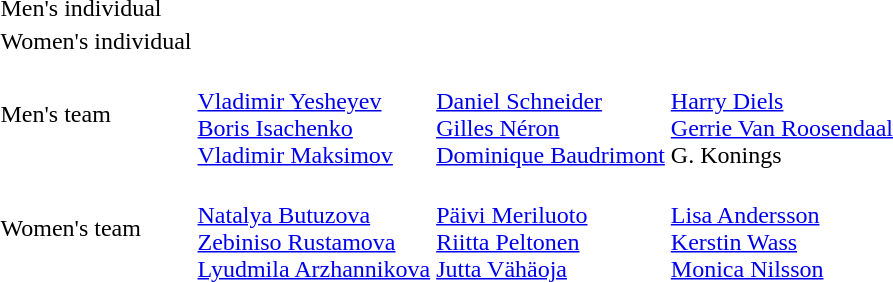<table>
<tr>
<td>Men's individual</td>
<td></td>
<td></td>
<td></td>
</tr>
<tr>
<td>Women's individual</td>
<td></td>
<td></td>
<td></td>
</tr>
<tr>
<td>Men's team</td>
<td><br><a href='#'>Vladimir Yesheyev</a><br><a href='#'>Boris Isachenko</a><br><a href='#'>Vladimir Maksimov</a></td>
<td><br><a href='#'>Daniel Schneider</a><br><a href='#'>Gilles Néron</a><br><a href='#'>Dominique Baudrimont</a></td>
<td><br><a href='#'>Harry Diels</a><br><a href='#'>Gerrie Van Roosendaal</a><br>G. Konings</td>
</tr>
<tr>
<td>Women's team</td>
<td><br><a href='#'>Natalya Butuzova</a><br><a href='#'>Zebiniso Rustamova</a><br><a href='#'>Lyudmila Arzhannikova</a></td>
<td><br><a href='#'>Päivi Meriluoto</a><br><a href='#'>Riitta Peltonen</a><br><a href='#'>Jutta Vähäoja</a></td>
<td><br><a href='#'>Lisa Andersson</a><br><a href='#'>Kerstin Wass</a><br><a href='#'>Monica Nilsson</a></td>
</tr>
</table>
